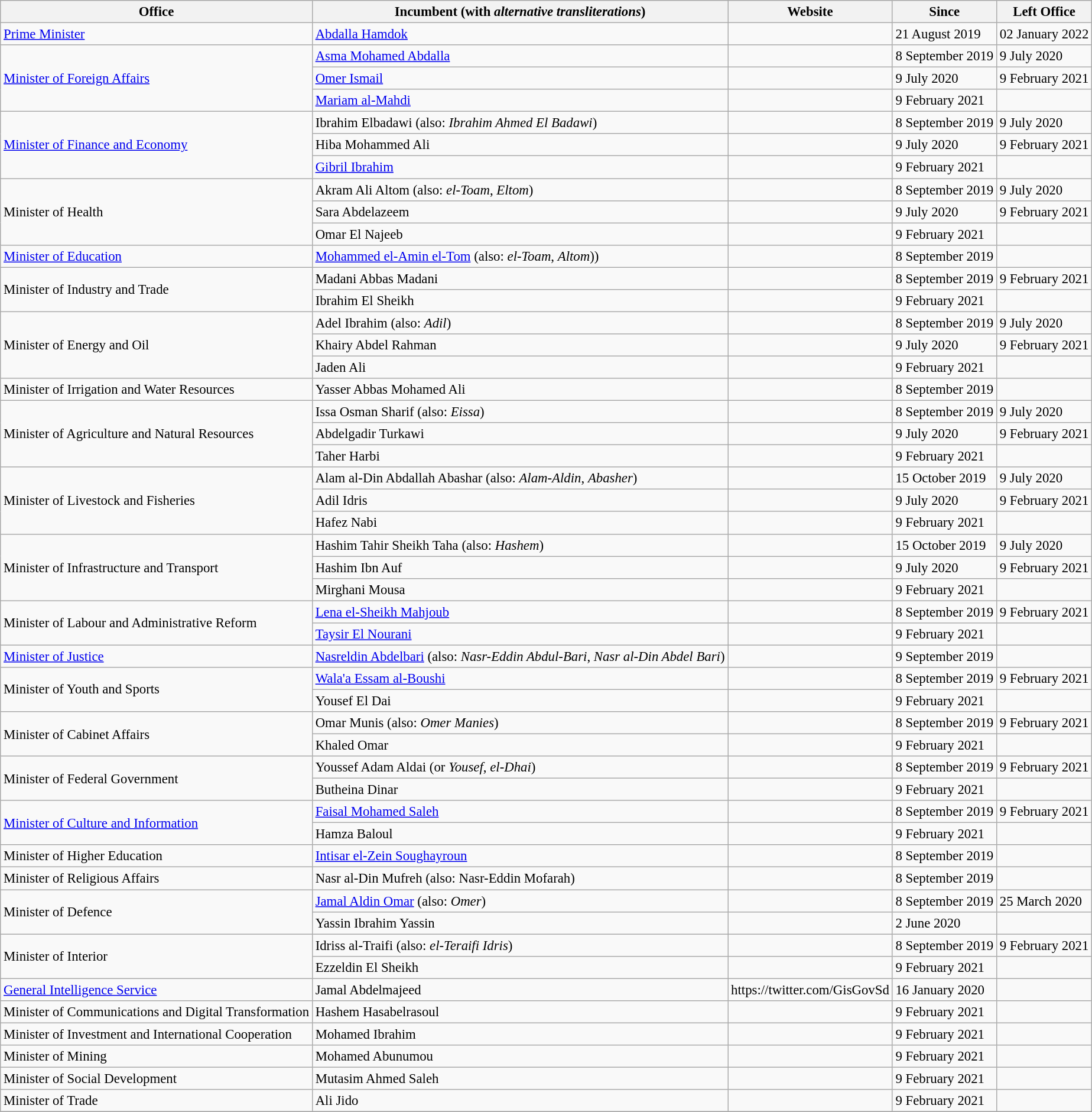<table class="wikitable" style="font-size: 95%;">
<tr>
<th>Office</th>
<th>Incumbent (with <em>alternative transliterations</em>)</th>
<th>Website</th>
<th>Since</th>
<th>Left Office</th>
</tr>
<tr>
<td><a href='#'>Prime Minister</a></td>
<td><a href='#'>Abdalla Hamdok</a></td>
<td></td>
<td>21 August 2019</td>
<td>02 January 2022</td>
</tr>
<tr>
<td rowspan="3"><a href='#'>Minister of Foreign Affairs</a></td>
<td><a href='#'>Asma Mohamed Abdalla</a></td>
<td></td>
<td>8 September 2019</td>
<td>9 July 2020</td>
</tr>
<tr>
<td><a href='#'>Omer Ismail</a></td>
<td></td>
<td>9 July 2020</td>
<td>9 February 2021</td>
</tr>
<tr>
<td><a href='#'>Mariam al-Mahdi</a></td>
<td></td>
<td>9 February 2021</td>
<td></td>
</tr>
<tr>
<td rowspan="3"><a href='#'>Minister of Finance and Economy</a></td>
<td>Ibrahim Elbadawi (also: <em>Ibrahim Ahmed El Badawi</em>)</td>
<td></td>
<td>8 September 2019</td>
<td>9 July 2020</td>
</tr>
<tr>
<td>Hiba Mohammed Ali</td>
<td></td>
<td>9 July 2020</td>
<td>9 February 2021</td>
</tr>
<tr>
<td><a href='#'>Gibril Ibrahim</a></td>
<td></td>
<td>9 February 2021</td>
<td></td>
</tr>
<tr>
<td rowspan="3">Minister of Health</td>
<td>Akram Ali Altom (also: <em>el-Toam</em>, <em>Eltom</em>)</td>
<td></td>
<td>8 September 2019</td>
<td>9 July 2020</td>
</tr>
<tr>
<td>Sara Abdelazeem</td>
<td></td>
<td>9 July 2020</td>
<td>9 February 2021</td>
</tr>
<tr>
<td>Omar El Najeeb</td>
<td></td>
<td>9 February 2021</td>
<td></td>
</tr>
<tr>
<td><a href='#'>Minister of Education</a></td>
<td><a href='#'>Mohammed el-Amin el-Tom</a> (also: <em>el-Toam</em>, <em>Altom</em>))</td>
<td></td>
<td>8 September 2019</td>
<td></td>
</tr>
<tr>
<td rowspan="2">Minister of Industry and Trade</td>
<td>Madani Abbas Madani</td>
<td></td>
<td>8 September 2019</td>
<td>9 February 2021</td>
</tr>
<tr>
<td>Ibrahim El Sheikh</td>
<td></td>
<td>9 February 2021</td>
<td></td>
</tr>
<tr>
<td rowspan="3">Minister of Energy and Oil</td>
<td>Adel Ibrahim (also: <em>Adil</em>)</td>
<td></td>
<td>8 September 2019</td>
<td>9 July 2020</td>
</tr>
<tr>
<td>Khairy Abdel Rahman</td>
<td></td>
<td>9 July 2020</td>
<td>9 February 2021</td>
</tr>
<tr>
<td>Jaden Ali</td>
<td></td>
<td>9 February 2021</td>
<td></td>
</tr>
<tr>
<td>Minister of Irrigation and Water Resources</td>
<td>Yasser Abbas Mohamed Ali</td>
<td></td>
<td>8 September 2019</td>
<td></td>
</tr>
<tr>
<td rowspan="3">Minister of Agriculture and Natural Resources</td>
<td>Issa Osman Sharif (also: <em>Eissa</em>)</td>
<td></td>
<td>8 September 2019</td>
<td>9 July 2020</td>
</tr>
<tr>
<td>Abdelgadir Turkawi</td>
<td></td>
<td>9 July 2020</td>
<td>9 February 2021</td>
</tr>
<tr>
<td>Taher Harbi</td>
<td></td>
<td>9 February 2021</td>
<td></td>
</tr>
<tr>
<td rowspan="3">Minister of Livestock and Fisheries</td>
<td>Alam al-Din Abdallah Abashar (also: <em>Alam-Aldin</em>, <em>Abasher</em>)</td>
<td></td>
<td>15 October 2019</td>
<td>9 July 2020</td>
</tr>
<tr>
<td>Adil Idris</td>
<td></td>
<td>9 July 2020</td>
<td>9 February 2021</td>
</tr>
<tr>
<td>Hafez Nabi</td>
<td></td>
<td>9 February 2021</td>
<td></td>
</tr>
<tr>
<td rowspan="3">Minister of Infrastructure and Transport</td>
<td>Hashim Tahir Sheikh Taha (also: <em>Hashem</em>)</td>
<td></td>
<td>15 October 2019</td>
<td>9 July 2020</td>
</tr>
<tr>
<td>Hashim Ibn Auf</td>
<td></td>
<td>9 July 2020</td>
<td>9 February 2021</td>
</tr>
<tr>
<td>Mirghani Mousa</td>
<td></td>
<td>9 February 2021</td>
<td></td>
</tr>
<tr>
<td rowspan="2">Minister of Labour and Administrative Reform</td>
<td><a href='#'>Lena el-Sheikh Mahjoub</a></td>
<td></td>
<td>8 September 2019</td>
<td>9 February 2021</td>
</tr>
<tr>
<td><a href='#'>Taysir El Nourani</a></td>
<td></td>
<td>9 February 2021</td>
<td></td>
</tr>
<tr>
<td><a href='#'>Minister of Justice</a></td>
<td><a href='#'>Nasreldin Abdelbari</a> (also: <em>Nasr-Eddin Abdul-Bari</em>, <em>Nasr al-Din Abdel Bari</em>)</td>
<td></td>
<td>9 September 2019</td>
<td></td>
</tr>
<tr>
<td rowspan="2">Minister of Youth and Sports</td>
<td><a href='#'>Wala'a Essam al-Boushi</a></td>
<td></td>
<td>8 September 2019</td>
<td>9 February 2021</td>
</tr>
<tr>
<td>Yousef El Dai</td>
<td></td>
<td>9 February 2021</td>
<td></td>
</tr>
<tr>
<td rowspan="2">Minister of Cabinet Affairs</td>
<td>Omar Munis (also: <em>Omer Manies</em>)</td>
<td></td>
<td>8 September 2019</td>
<td>9 February 2021</td>
</tr>
<tr>
<td>Khaled Omar</td>
<td></td>
<td>9 February 2021</td>
<td></td>
</tr>
<tr>
<td rowspan="2">Minister of Federal Government</td>
<td>Youssef Adam Aldai (or <em>Yousef</em>, <em>el-Dhai</em>)</td>
<td></td>
<td>8 September 2019</td>
<td>9 February 2021</td>
</tr>
<tr>
<td>Butheina Dinar</td>
<td></td>
<td>9 February 2021</td>
<td></td>
</tr>
<tr>
<td rowspan="2"><a href='#'>Minister of Culture and Information</a></td>
<td><a href='#'>Faisal Mohamed Saleh</a></td>
<td></td>
<td>8 September 2019</td>
<td>9 February 2021</td>
</tr>
<tr>
<td>Hamza Baloul</td>
<td></td>
<td>9 February 2021</td>
<td></td>
</tr>
<tr>
<td>Minister of Higher Education</td>
<td><a href='#'>Intisar el-Zein Soughayroun</a></td>
<td></td>
<td>8 September 2019</td>
<td></td>
</tr>
<tr>
<td>Minister of Religious Affairs</td>
<td>Nasr al-Din Mufreh (also: Nasr-Eddin Mofarah)</td>
<td></td>
<td>8 September 2019</td>
<td></td>
</tr>
<tr>
<td rowspan="2">Minister of Defence</td>
<td><a href='#'>Jamal Aldin Omar</a> (also: <em>Omer</em>)</td>
<td></td>
<td>8 September 2019</td>
<td>25 March 2020</td>
</tr>
<tr>
<td>Yassin Ibrahim Yassin</td>
<td></td>
<td>2 June 2020</td>
<td></td>
</tr>
<tr>
<td rowspan="2">Minister of Interior</td>
<td>Idriss al-Traifi (also: <em>el-Teraifi Idris</em>)</td>
<td></td>
<td>8 September 2019</td>
<td>9 February 2021</td>
</tr>
<tr>
<td>Ezzeldin El Sheikh</td>
<td></td>
<td>9 February 2021</td>
<td></td>
</tr>
<tr>
<td><a href='#'>General Intelligence Service</a></td>
<td>Jamal Abdelmajeed</td>
<td>https://twitter.com/GisGovSd</td>
<td>16 January 2020</td>
<td></td>
</tr>
<tr>
<td>Minister of Communications and Digital Transformation</td>
<td>Hashem Hasabelrasoul</td>
<td></td>
<td>9 February 2021</td>
<td></td>
</tr>
<tr>
<td>Minister of Investment and International Cooperation</td>
<td>Mohamed Ibrahim</td>
<td></td>
<td>9 February 2021</td>
<td></td>
</tr>
<tr>
<td>Minister of Mining</td>
<td>Mohamed Abunumou</td>
<td></td>
<td>9 February 2021</td>
<td></td>
</tr>
<tr>
<td>Minister of Social Development</td>
<td>Mutasim Ahmed Saleh</td>
<td></td>
<td>9 February 2021</td>
<td></td>
</tr>
<tr>
<td>Minister of Trade</td>
<td>Ali Jido</td>
<td></td>
<td>9 February 2021</td>
<td></td>
</tr>
<tr>
</tr>
</table>
